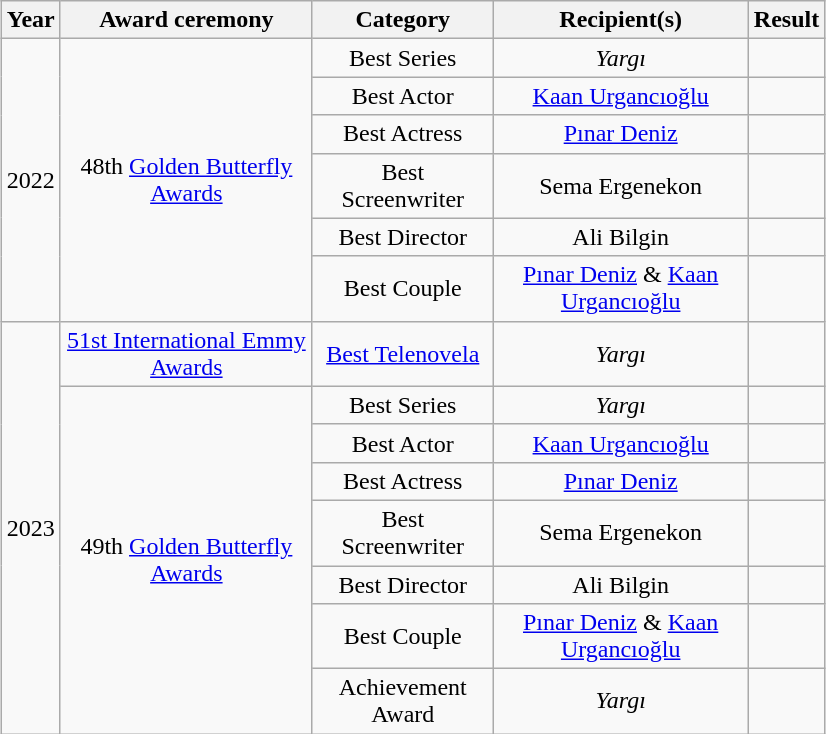<table class="wikitable" style="text-align:center; max-width:550px; margin-left: auto; margin-right: auto; border: none;">
<tr>
<th>Year</th>
<th>Award ceremony</th>
<th>Category</th>
<th>Recipient(s)</th>
<th>Result</th>
</tr>
<tr>
<td rowspan="6">2022</td>
<td rowspan="6">48th <a href='#'>Golden Butterfly Awards</a></td>
<td>Best Series</td>
<td><em>Yargı</em></td>
<td></td>
</tr>
<tr>
<td>Best Actor</td>
<td><a href='#'>Kaan Urgancıoğlu</a></td>
<td></td>
</tr>
<tr>
<td>Best Actress</td>
<td><a href='#'>Pınar Deniz</a></td>
<td></td>
</tr>
<tr>
<td>Best Screenwriter</td>
<td>Sema Ergenekon</td>
<td></td>
</tr>
<tr>
<td>Best Director</td>
<td>Ali Bilgin</td>
<td></td>
</tr>
<tr>
<td>Best Couple</td>
<td><a href='#'>Pınar Deniz</a> & <a href='#'>Kaan Urgancıoğlu</a></td>
<td></td>
</tr>
<tr>
<td rowspan="8">2023</td>
<td><a href='#'>51st International Emmy Awards</a></td>
<td><a href='#'>Best Telenovela</a></td>
<td><em>Yargı</em></td>
<td></td>
</tr>
<tr>
<td rowspan="7">49th <a href='#'>Golden Butterfly Awards</a></td>
<td>Best Series</td>
<td><em>Yargı</em></td>
<td></td>
</tr>
<tr>
<td>Best Actor</td>
<td><a href='#'>Kaan Urgancıoğlu</a></td>
<td></td>
</tr>
<tr>
<td>Best Actress</td>
<td><a href='#'>Pınar Deniz</a></td>
<td></td>
</tr>
<tr>
<td>Best Screenwriter</td>
<td>Sema Ergenekon</td>
<td></td>
</tr>
<tr>
<td>Best Director</td>
<td>Ali Bilgin</td>
<td></td>
</tr>
<tr>
<td>Best Couple</td>
<td><a href='#'>Pınar Deniz</a> & <a href='#'>Kaan Urgancıoğlu</a></td>
<td></td>
</tr>
<tr>
<td>Achievement Award</td>
<td><em>Yargı</em></td>
<td></td>
</tr>
</table>
